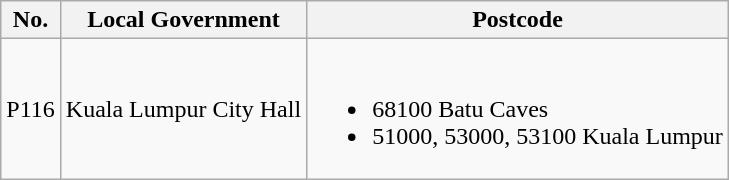<table class="wikitable">
<tr>
<th>No.</th>
<th>Local Government</th>
<th>Postcode</th>
</tr>
<tr>
<td>P116</td>
<td>Kuala Lumpur City Hall</td>
<td><br><ul><li>68100 Batu Caves</li><li>51000, 53000, 53100 Kuala Lumpur</li></ul></td>
</tr>
</table>
